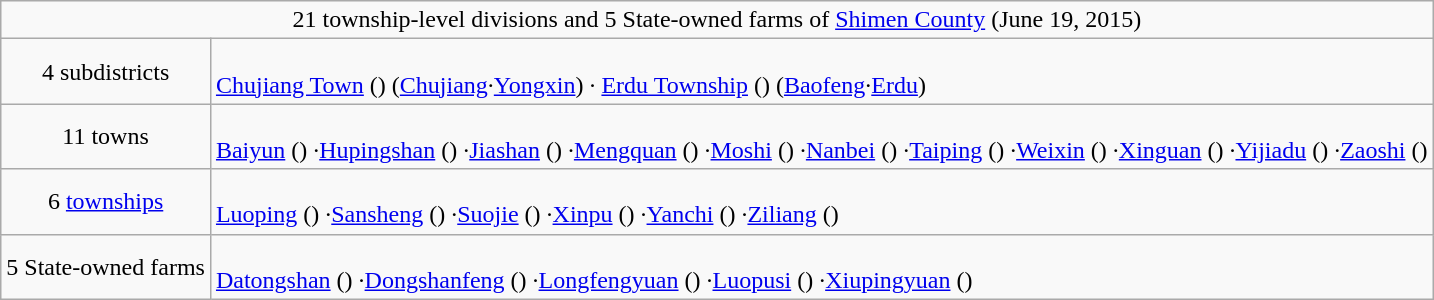<table class="wikitable">
<tr>
<td style="text-align:center;" colspan="2">21 township-level divisions and 5 State-owned farms  of <a href='#'>Shimen County</a> (June 19, 2015)</td>
</tr>
<tr align=left>
<td align=center>4 subdistricts</td>
<td><br><a href='#'>Chujiang Town</a> () (<a href='#'>Chujiang</a>·<a href='#'>Yongxin</a>) · <a href='#'>Erdu Township</a> () (<a href='#'>Baofeng</a>·<a href='#'>Erdu</a>)</td>
</tr>
<tr align=left>
<td align=center>11 towns</td>
<td><br><a href='#'>Baiyun</a> ()
·<a href='#'>Hupingshan</a> ()
·<a href='#'>Jiashan</a> ()
·<a href='#'>Mengquan</a> ()
·<a href='#'>Moshi</a> ()
·<a href='#'>Nanbei</a> ()
·<a href='#'>Taiping</a> ()
·<a href='#'>Weixin</a> ()
·<a href='#'>Xinguan</a> ()
·<a href='#'>Yijiadu</a> ()
·<a href='#'>Zaoshi</a> ()</td>
</tr>
<tr align=left>
<td align=center>6 <a href='#'>townships</a></td>
<td><br><a href='#'>Luoping</a> ()
·<a href='#'>Sansheng</a> ()
·<a href='#'>Suojie</a> ()
·<a href='#'>Xinpu</a> ()
·<a href='#'>Yanchi</a> ()
·<a href='#'>Ziliang</a> ()</td>
</tr>
<tr align=left>
<td align=center>5 State-owned farms</td>
<td><br><a href='#'>Datongshan</a> ()
·<a href='#'>Dongshanfeng</a> ()
·<a href='#'>Longfengyuan</a> ()
·<a href='#'>Luopusi</a> ()
·<a href='#'>Xiupingyuan</a> ()</td>
</tr>
</table>
